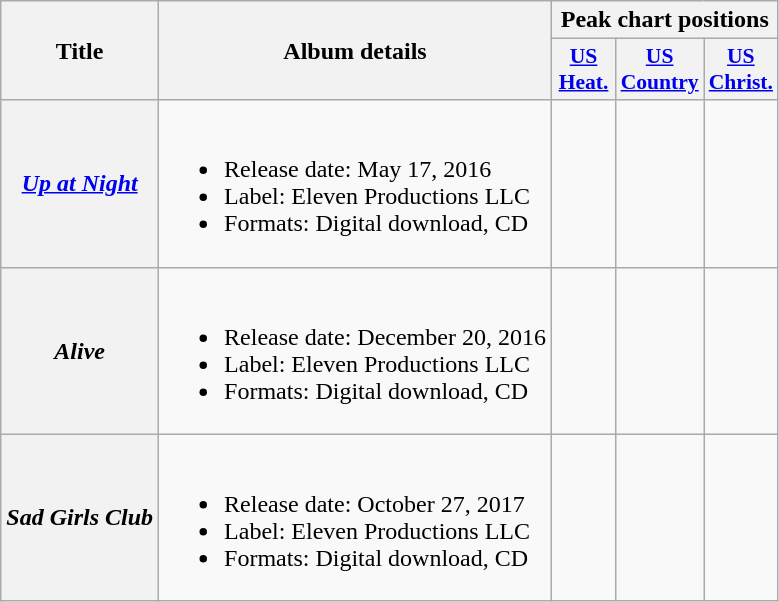<table class="wikitable plainrowheaders">
<tr>
<th scope="col" rowspan="2">Title</th>
<th scope="col" rowspan="2">Album details</th>
<th scope="col" colspan="3">Peak chart positions</th>
</tr>
<tr>
<th scope="col" style="width:2.5em;font-size:90%;"><a href='#'>US Heat.</a><br></th>
<th scope="col" style="width:2.5em;font-size:90%;"><a href='#'>US Country</a><br></th>
<th scope="col" style="width:2.5em;font-size:90%;"><a href='#'>US Christ.</a><br></th>
</tr>
<tr>
<th scope="row"><em><a href='#'>Up at Night</a></em></th>
<td><br><ul><li>Release date: May 17, 2016</li><li>Label: Eleven Productions LLC</li><li>Formats: Digital download, CD</li></ul></td>
<td></td>
<td></td>
<td></td>
</tr>
<tr>
<th scope="row"><em>Alive</em></th>
<td><br><ul><li>Release date: December 20, 2016</li><li>Label: Eleven Productions LLC</li><li>Formats: Digital download, CD</li></ul></td>
<td></td>
<td></td>
<td></td>
</tr>
<tr>
<th scope="row"><em>Sad Girls Club</em></th>
<td><br><ul><li>Release date: October 27, 2017</li><li>Label: Eleven Productions LLC</li><li>Formats: Digital download, CD</li></ul></td>
<td></td>
<td></td>
<td></td>
</tr>
</table>
